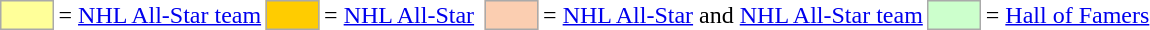<table>
<tr>
<td style="background-color:#FFFF99; border:1px solid #aaaaaa; width:2em;"></td>
<td>= <a href='#'>NHL All-Star team</a></td>
<td style="background-color:#FFCC00; border:1px solid #aaaaaa; width:2em;"></td>
<td>= <a href='#'>NHL All-Star</a></td>
<td></td>
<td style="background-color:#FBCEB1; border:1px solid #aaaaaa; width:2em;"></td>
<td>= <a href='#'>NHL All-Star</a>  and <a href='#'>NHL All-Star team</a></td>
<td style="background-color:#CCFFCC; border:1px solid #aaaaaa; width:2em;"></td>
<td>= <a href='#'>Hall of Famers</a></td>
</tr>
</table>
